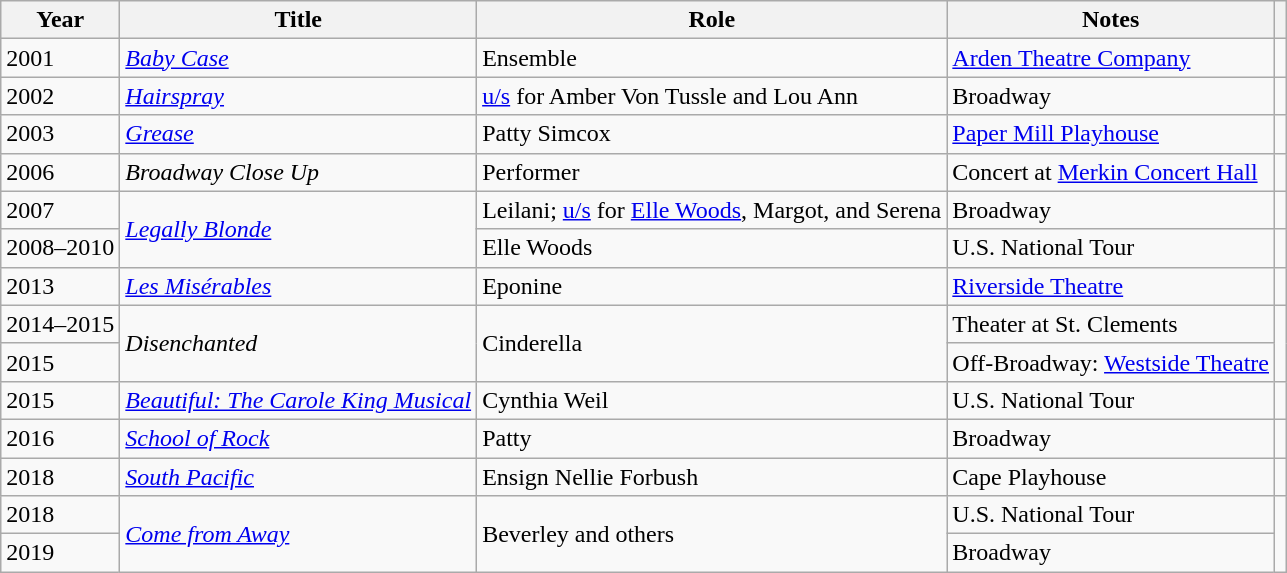<table class="wikitable sortable">
<tr>
<th>Year</th>
<th>Title</th>
<th>Role</th>
<th>Notes</th>
<th class="unsortable"></th>
</tr>
<tr>
<td>2001</td>
<td><em><a href='#'>Baby Case</a></em></td>
<td>Ensemble</td>
<td><a href='#'>Arden Theatre Company</a></td>
<td></td>
</tr>
<tr>
<td>2002</td>
<td><em><a href='#'>Hairspray</a></em></td>
<td><a href='#'>u/s</a> for Amber Von Tussle and Lou Ann</td>
<td>Broadway</td>
<td></td>
</tr>
<tr>
<td>2003</td>
<td><em><a href='#'>Grease</a></em></td>
<td>Patty Simcox</td>
<td><a href='#'>Paper Mill Playhouse</a></td>
<td></td>
</tr>
<tr>
<td>2006</td>
<td><em>Broadway Close Up</em></td>
<td>Performer</td>
<td>Concert at <a href='#'>Merkin Concert Hall</a></td>
<td></td>
</tr>
<tr>
<td>2007</td>
<td rowspan=2><em><a href='#'>Legally Blonde</a></em></td>
<td>Leilani; <a href='#'>u/s</a> for <a href='#'>Elle Woods</a>, Margot, and Serena</td>
<td>Broadway</td>
<td></td>
</tr>
<tr>
<td>2008–2010</td>
<td>Elle Woods</td>
<td>U.S. National Tour</td>
<td></td>
</tr>
<tr>
<td>2013</td>
<td><em><a href='#'>Les Misérables</a></em></td>
<td>Eponine</td>
<td><a href='#'>Riverside Theatre</a></td>
<td></td>
</tr>
<tr>
<td>2014–2015</td>
<td rowspan=2><em>Disenchanted</em></td>
<td rowspan=2>Cinderella</td>
<td>Theater at St. Clements</td>
<td rowspan=2></td>
</tr>
<tr>
<td>2015</td>
<td>Off-Broadway: <a href='#'>Westside Theatre</a></td>
</tr>
<tr>
<td>2015</td>
<td><em><a href='#'>Beautiful: The Carole King Musical</a></em></td>
<td>Cynthia Weil</td>
<td>U.S. National Tour</td>
<td></td>
</tr>
<tr>
<td>2016</td>
<td><em><a href='#'>School of Rock</a></em></td>
<td>Patty</td>
<td>Broadway</td>
<td></td>
</tr>
<tr>
<td>2018</td>
<td><em><a href='#'>South Pacific</a></em></td>
<td>Ensign Nellie Forbush</td>
<td>Cape Playhouse</td>
<td></td>
</tr>
<tr>
<td>2018</td>
<td rowspan=2><em><a href='#'>Come from Away</a></em></td>
<td rowspan=2>Beverley and others</td>
<td>U.S. National Tour</td>
<td rowspan=2></td>
</tr>
<tr>
<td>2019</td>
<td>Broadway</td>
</tr>
</table>
